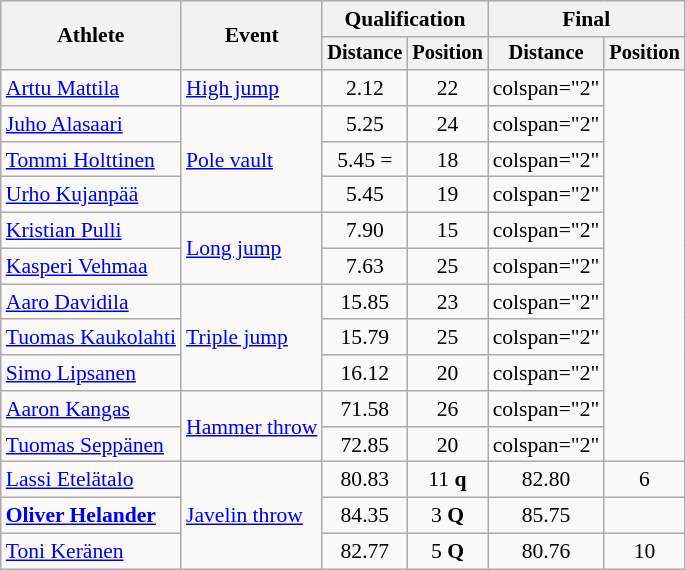<table class="wikitable" style="font-size:90%">
<tr>
<th rowspan="2">Athlete</th>
<th rowspan="2">Event</th>
<th colspan="2">Qualification</th>
<th colspan="2">Final</th>
</tr>
<tr style="font-size:95%">
<th>Distance</th>
<th>Position</th>
<th>Distance</th>
<th>Position</th>
</tr>
<tr align="center">
<td align="left"><a href='#'>Arttu Mattila</a></td>
<td align="left"><a href='#'>High jump</a></td>
<td>2.12</td>
<td>22</td>
<td>colspan="2" </td>
</tr>
<tr align="center">
<td align="left"><a href='#'>Juho Alasaari</a></td>
<td rowspan="3" align="left"><a href='#'>Pole vault</a></td>
<td>5.25</td>
<td>24</td>
<td>colspan="2" </td>
</tr>
<tr align="center">
<td align="left"><a href='#'>Tommi Holttinen</a></td>
<td>5.45 =</td>
<td>18</td>
<td>colspan="2" </td>
</tr>
<tr align="center">
<td align="left"><a href='#'>Urho Kujanpää</a></td>
<td>5.45</td>
<td>19</td>
<td>colspan="2" </td>
</tr>
<tr align="center">
<td align="left"><a href='#'>Kristian Pulli</a></td>
<td rowspan="2" align="left"><a href='#'>Long jump</a></td>
<td>7.90 </td>
<td>15</td>
<td>colspan="2" </td>
</tr>
<tr align="center">
<td align="left"><a href='#'>Kasperi Vehmaa</a></td>
<td>7.63</td>
<td>25</td>
<td>colspan="2" </td>
</tr>
<tr align="center">
<td align="left"><a href='#'>Aaro Davidila</a></td>
<td rowspan="3" align="left"><a href='#'>Triple jump</a></td>
<td>15.85</td>
<td>23</td>
<td>colspan="2" </td>
</tr>
<tr align="center">
<td align="left"><a href='#'>Tuomas Kaukolahti</a></td>
<td>15.79</td>
<td>25</td>
<td>colspan="2" </td>
</tr>
<tr align="center">
<td align="left"><a href='#'>Simo Lipsanen</a></td>
<td>16.12</td>
<td>20</td>
<td>colspan="2" </td>
</tr>
<tr align="center">
<td align="left"><a href='#'>Aaron Kangas</a></td>
<td rowspan="2" align="left"><a href='#'>Hammer throw</a></td>
<td>71.58</td>
<td>26</td>
<td>colspan="2" </td>
</tr>
<tr align="center">
<td align="left"><a href='#'>Tuomas Seppänen</a></td>
<td>72.85</td>
<td>20</td>
<td>colspan="2" </td>
</tr>
<tr align="center">
<td align="left"><a href='#'>Lassi Etelätalo</a></td>
<td rowspan="3" align="left"><a href='#'>Javelin throw</a></td>
<td>80.83</td>
<td>11 <strong>q</strong></td>
<td>82.80 </td>
<td>6</td>
</tr>
<tr align="center">
<td align="left"><strong><a href='#'>Oliver Helander</a></strong></td>
<td>84.35</td>
<td>3 <strong>Q</strong></td>
<td>85.75 </td>
<td></td>
</tr>
<tr align="center">
<td align="left"><a href='#'>Toni Keränen</a></td>
<td>82.77 </td>
<td>5 <strong>Q</strong></td>
<td>80.76</td>
<td>10</td>
</tr>
</table>
